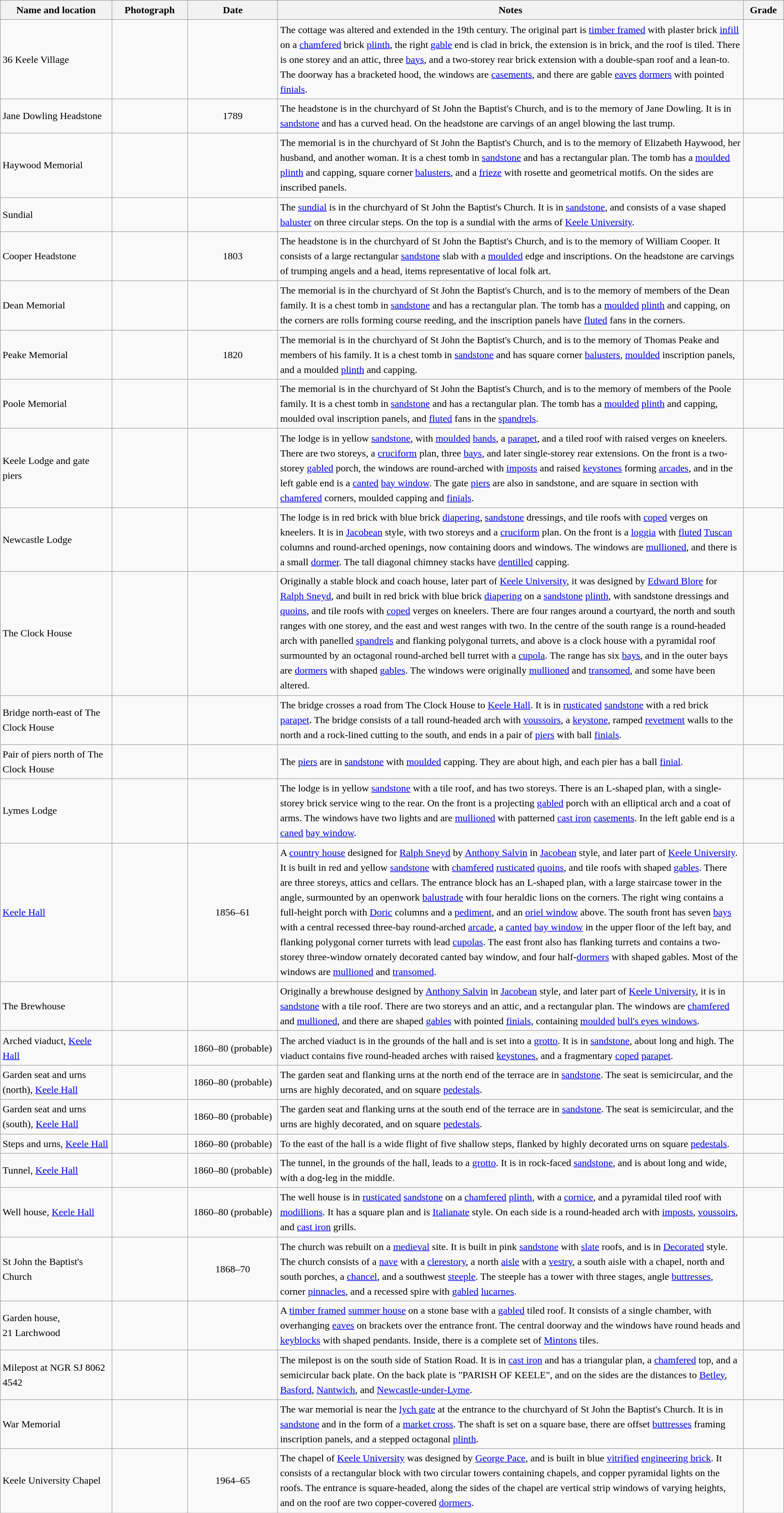<table class="wikitable sortable plainrowheaders" style="width:100%; border:0; text-align:left; line-height:150%;">
<tr>
<th scope="col"  style="width:150px">Name and location</th>
<th scope="col"  style="width:100px" class="unsortable">Photograph</th>
<th scope="col"  style="width:120px">Date</th>
<th scope="col"  style="width:650px" class="unsortable">Notes</th>
<th scope="col"  style="width:50px">Grade</th>
</tr>
<tr>
<td>36 Keele Village<br><small></small></td>
<td></td>
<td align="center"></td>
<td>The cottage was altered and extended in the 19th century.  The original part is <a href='#'>timber framed</a> with plaster brick <a href='#'>infill</a> on a <a href='#'>chamfered</a> brick <a href='#'>plinth</a>, the right <a href='#'>gable</a> end is clad in brick, the extension is in brick, and the roof is tiled.  There is one storey and an attic, three <a href='#'>bays</a>, and a two-storey rear brick extension with a double-span roof and a lean-to.  The doorway has a bracketed hood, the windows are <a href='#'>casements</a>, and there are gable <a href='#'>eaves</a> <a href='#'>dormers</a> with pointed <a href='#'>finials</a>.</td>
<td align="center" ></td>
</tr>
<tr>
<td>Jane Dowling Headstone<br><small></small></td>
<td></td>
<td align="center">1789</td>
<td>The headstone is in the churchyard of St John the Baptist's Church, and is to the memory of Jane Dowling.  It is in <a href='#'>sandstone</a> and has a curved head.  On the headstone are carvings of an angel blowing the last trump.</td>
<td align="center" ></td>
</tr>
<tr>
<td>Haywood Memorial<br><small></small></td>
<td></td>
<td align="center"></td>
<td>The memorial is in the churchyard of St John the Baptist's Church, and is to the memory of Elizabeth Haywood, her husband, and another woman.  It is a chest tomb in <a href='#'>sandstone</a> and has a rectangular plan.  The tomb has a <a href='#'>moulded</a> <a href='#'>plinth</a> and capping, square corner <a href='#'>balusters</a>, and a <a href='#'>frieze</a> with rosette and geometrical motifs.  On the sides are inscribed panels.</td>
<td align="center" ></td>
</tr>
<tr>
<td>Sundial<br><small></small></td>
<td></td>
<td align="center"></td>
<td>The <a href='#'>sundial</a> is in the churchyard of St John the Baptist's Church.  It is in <a href='#'>sandstone</a>, and consists of a vase shaped <a href='#'>baluster</a> on three circular steps.  On the top is a sundial with the arms of <a href='#'>Keele University</a>.</td>
<td align="center" ></td>
</tr>
<tr>
<td>Cooper Headstone<br><small></small></td>
<td></td>
<td align="center">1803</td>
<td>The headstone is in the churchyard of St John the Baptist's Church, and is to the memory of William Cooper.  It consists of a large rectangular <a href='#'>sandstone</a> slab with a <a href='#'>moulded</a> edge and inscriptions.  On the headstone are carvings of trumping angels and a head, items representative of local folk art.</td>
<td align="center" ></td>
</tr>
<tr>
<td>Dean Memorial<br><small></small></td>
<td></td>
<td align="center"></td>
<td>The memorial is in the churchyard of St John the Baptist's Church, and is to the memory of members of the Dean family.  It is a chest tomb in <a href='#'>sandstone</a> and has a rectangular plan.  The tomb has a <a href='#'>moulded</a> <a href='#'>plinth</a> and capping, on the corners are rolls forming course reeding, and the inscription panels have <a href='#'>fluted</a> fans in the corners.</td>
<td align="center" ></td>
</tr>
<tr>
<td>Peake Memorial<br><small></small></td>
<td></td>
<td align="center">1820</td>
<td>The memorial is in the churchyard of St John the Baptist's Church, and is to the memory of Thomas Peake and members of his family.   It is a chest tomb in <a href='#'>sandstone</a> and has square corner <a href='#'>balusters</a>, <a href='#'>moulded</a> inscription panels, and a moulded <a href='#'>plinth</a> and capping.</td>
<td align="center" ></td>
</tr>
<tr>
<td>Poole Memorial<br><small></small></td>
<td></td>
<td align="center"></td>
<td>The memorial is in the churchyard of St John the Baptist's Church, and is to the memory of members of the Poole family.  It is a chest tomb in <a href='#'>sandstone</a> and has a rectangular plan.  The tomb has a <a href='#'>moulded</a> <a href='#'>plinth</a> and capping, moulded oval inscription panels, and <a href='#'>fluted</a> fans in the <a href='#'>spandrels</a>.</td>
<td align="center" ></td>
</tr>
<tr>
<td>Keele Lodge and gate piers<br><small></small></td>
<td></td>
<td align="center"></td>
<td>The lodge is in yellow <a href='#'>sandstone</a>, with <a href='#'>moulded</a> <a href='#'>bands</a>, a <a href='#'>parapet</a>, and a tiled roof with raised verges on kneelers.  There are two storeys, a <a href='#'>cruciform</a> plan, three <a href='#'>bays</a>, and later single-storey rear extensions.  On the front is a two-storey <a href='#'>gabled</a> porch, the windows are round-arched with <a href='#'>imposts</a> and raised <a href='#'>keystones</a> forming <a href='#'>arcades</a>, and in the left gable end is a <a href='#'>canted</a> <a href='#'>bay window</a>.  The gate <a href='#'>piers</a> are also in sandstone, and are square in section with <a href='#'>chamfered</a> corners, moulded capping and <a href='#'>finials</a>.</td>
<td align="center" ></td>
</tr>
<tr>
<td>Newcastle Lodge<br><small></small></td>
<td></td>
<td align="center"></td>
<td>The lodge is in red brick with blue brick <a href='#'>diapering</a>, <a href='#'>sandstone</a> dressings, and tile roofs with <a href='#'>coped</a> verges on kneelers.  It is in <a href='#'>Jacobean</a> style, with two storeys and a <a href='#'>cruciform</a> plan.  On the front is a <a href='#'>loggia</a> with <a href='#'>fluted</a> <a href='#'>Tuscan</a> columns and round-arched openings, now containing doors and windows.  The windows are <a href='#'>mullioned</a>, and there is a small <a href='#'>dormer</a>.  The tall diagonal chimney stacks have <a href='#'>dentilled</a> capping.</td>
<td align="center" ></td>
</tr>
<tr>
<td>The Clock House<br><small></small></td>
<td></td>
<td align="center"></td>
<td>Originally a stable block and coach house, later part of <a href='#'>Keele University</a>, it was designed by <a href='#'>Edward Blore</a> for <a href='#'>Ralph Sneyd</a>, and built in red brick with blue brick <a href='#'>diapering</a> on a <a href='#'>sandstone</a> <a href='#'>plinth</a>, with sandstone dressings and <a href='#'>quoins</a>, and tile roofs with <a href='#'>coped</a> verges on kneelers.  There are four ranges around a courtyard, the north and south ranges with one storey, and the east and west ranges with two.  In the centre of the south range is a round-headed arch with panelled <a href='#'>spandrels</a> and flanking polygonal turrets, and above is a clock house with a pyramidal roof surmounted by an octagonal round-arched bell turret with a <a href='#'>cupola</a>.  The range has six <a href='#'>bays</a>, and in the outer bays are <a href='#'>dormers</a> with shaped <a href='#'>gables</a>.  The windows were originally <a href='#'>mullioned</a> and <a href='#'>transomed</a>, and some have been altered.</td>
<td align="center" ></td>
</tr>
<tr>
<td>Bridge north-east of The Clock House<br><small></small></td>
<td></td>
<td align="center"></td>
<td>The bridge crosses a road from The Clock House to <a href='#'>Keele Hall</a>.  It is in <a href='#'>rusticated</a> <a href='#'>sandstone</a> with a red brick <a href='#'>parapet</a>.  The bridge consists of a tall round-headed arch with <a href='#'>voussoirs</a>, a <a href='#'>keystone</a>, ramped <a href='#'>revetment</a> walls to the north and a rock-lined cutting to the south, and ends in a pair of <a href='#'>piers</a> with ball <a href='#'>finials</a>.</td>
<td align="center" ></td>
</tr>
<tr>
<td>Pair of piers north of The Clock House<br><small></small></td>
<td></td>
<td align="center"></td>
<td>The <a href='#'>piers</a> are in <a href='#'>sandstone</a> with <a href='#'>moulded</a> capping.  They are about  high, and each pier has a ball <a href='#'>finial</a>.</td>
<td align="center" ></td>
</tr>
<tr>
<td>Lymes Lodge<br><small></small></td>
<td></td>
<td align="center"></td>
<td>The lodge is in yellow <a href='#'>sandstone</a> with a tile roof, and has two storeys.  There is an L-shaped plan, with a single-storey brick service wing to the rear.  On the front is a projecting <a href='#'>gabled</a> porch with an elliptical arch and a coat of arms.  The windows have two lights and are <a href='#'>mullioned</a> with patterned <a href='#'>cast iron</a> <a href='#'>casements</a>.  In the left gable end is a <a href='#'>caned</a> <a href='#'>bay window</a>.</td>
<td align="center" ></td>
</tr>
<tr>
<td><a href='#'>Keele Hall</a><br><small></small></td>
<td></td>
<td align="center">1856–61</td>
<td>A <a href='#'>country house</a> designed for <a href='#'>Ralph Sneyd</a> by <a href='#'>Anthony Salvin</a> in <a href='#'>Jacobean</a> style, and later part of <a href='#'>Keele University</a>.  It is built in red and yellow <a href='#'>sandstone</a> with <a href='#'>chamfered</a> <a href='#'>rusticated</a> <a href='#'>quoins</a>, and tile roofs with shaped <a href='#'>gables</a>.  There are three storeys, attics and cellars.  The entrance block has an L-shaped plan, with a large staircase tower in the angle, surmounted by an openwork <a href='#'>balustrade</a> with four heraldic lions on the corners. The right wing contains a full-height porch with <a href='#'>Doric</a> columns and a <a href='#'>pediment</a>, and an <a href='#'>oriel window</a> above.  The south front has seven <a href='#'>bays</a> with a central recessed three-bay round-arched <a href='#'>arcade</a>, a <a href='#'>canted</a> <a href='#'>bay window</a> in the upper floor of the left bay, and flanking polygonal corner turrets with lead <a href='#'>cupolas</a>.  The east front also has flanking turrets and contains a two-storey three-window ornately decorated canted bay window, and four half-<a href='#'>dormers</a> with shaped gables.  Most of the windows are <a href='#'>mullioned</a> and <a href='#'>transomed</a>.</td>
<td align="center" ></td>
</tr>
<tr>
<td>The Brewhouse<br><small></small></td>
<td></td>
<td align="center"></td>
<td>Originally a brewhouse designed by <a href='#'>Anthony Salvin</a> in <a href='#'>Jacobean</a> style, and later part of <a href='#'>Keele University</a>, it is in <a href='#'>sandstone</a> with a tile roof.  There are two storeys and an attic, and a rectangular plan.  The windows are <a href='#'>chamfered</a> and <a href='#'>mullioned</a>, and there are shaped <a href='#'>gables</a> with pointed <a href='#'>finials</a>, containing <a href='#'>moulded</a> <a href='#'>bull's eyes windows</a>.</td>
<td align="center" ></td>
</tr>
<tr>
<td>Arched viaduct, <a href='#'>Keele Hall</a><br><small></small></td>
<td></td>
<td align="center">1860–80 (probable)</td>
<td>The arched viaduct is in the grounds of the hall and is set into a <a href='#'>grotto</a>.  It is in <a href='#'>sandstone</a>, about  long and  high.  The viaduct contains five round-headed arches with raised <a href='#'>keystones</a>, and a fragmentary <a href='#'>coped</a> <a href='#'>parapet</a>.</td>
<td align="center" ></td>
</tr>
<tr>
<td>Garden seat and urns (north), <a href='#'>Keele Hall</a><br><small></small></td>
<td></td>
<td align="center">1860–80 (probable)</td>
<td>The garden seat and flanking urns at the north end of the terrace are in <a href='#'>sandstone</a>.  The seat is semicircular, and the urns are highly decorated, and on square <a href='#'>pedestals</a>.</td>
<td align="center" ></td>
</tr>
<tr>
<td>Garden seat and urns (south), <a href='#'>Keele Hall</a><br><small></small></td>
<td></td>
<td align="center">1860–80 (probable)</td>
<td>The garden seat and flanking urns at the south end of the terrace are in <a href='#'>sandstone</a>.  The seat is semicircular, and the urns are highly decorated, and on square <a href='#'>pedestals</a>.</td>
<td align="center" ></td>
</tr>
<tr>
<td>Steps and urns, <a href='#'>Keele Hall</a><br><small></small></td>
<td></td>
<td align="center">1860–80 (probable)</td>
<td>To the east of the hall is a wide flight of five shallow steps, flanked by highly decorated urns on square <a href='#'>pedestals</a>.</td>
<td align="center" ></td>
</tr>
<tr>
<td>Tunnel, <a href='#'>Keele Hall</a><br><small></small></td>
<td></td>
<td align="center">1860–80 (probable)</td>
<td>The tunnel, in the grounds of the hall, leads to a <a href='#'>grotto</a>.  It is in rock-faced <a href='#'>sandstone</a>, and is about  long and  wide, with a dog-leg in the middle.</td>
<td align="center" ></td>
</tr>
<tr>
<td>Well house, <a href='#'>Keele Hall</a><br><small></small></td>
<td></td>
<td align="center">1860–80 (probable)</td>
<td>The well house is in <a href='#'>rusticated</a> <a href='#'>sandstone</a> on a <a href='#'>chamfered</a> <a href='#'>plinth</a>, with a <a href='#'>cornice</a>, and a pyramidal tiled roof with <a href='#'>modillions</a>.  It has a square plan and is <a href='#'>Italianate</a> style.  On each side is a round-headed arch with <a href='#'>imposts</a>, <a href='#'>voussoirs</a>, and <a href='#'>cast iron</a> grills.</td>
<td align="center" ></td>
</tr>
<tr>
<td>St John the Baptist's Church<br><small></small></td>
<td></td>
<td align="center">1868–70</td>
<td>The church was rebuilt on a <a href='#'>medieval</a> site.  It is built in pink <a href='#'>sandstone</a> with <a href='#'>slate</a> roofs, and is in <a href='#'>Decorated</a> style.  The church consists of a <a href='#'>nave</a> with a <a href='#'>clerestory</a>, a north <a href='#'>aisle</a> with a <a href='#'>vestry</a>, a south aisle with a chapel, north and south porches, a <a href='#'>chancel</a>, and a southwest <a href='#'>steeple</a>.  The steeple has a tower with three stages, angle <a href='#'>buttresses</a>, corner <a href='#'>pinnacles</a>, and a recessed spire with <a href='#'>gabled</a> <a href='#'>lucarnes</a>.</td>
<td align="center" ></td>
</tr>
<tr>
<td>Garden house, 21 Larchwood<br><small></small></td>
<td></td>
<td align="center"></td>
<td>A <a href='#'>timber framed</a> <a href='#'>summer house</a> on a stone base with a <a href='#'>gabled</a> tiled roof.  It consists of a single chamber, with overhanging <a href='#'>eaves</a> on brackets over the entrance front.  The central doorway and the windows have round heads and <a href='#'>keyblocks</a> with shaped pendants.  Inside, there is a complete set of <a href='#'>Mintons</a> tiles.</td>
<td align="center" ></td>
</tr>
<tr>
<td>Milepost at NGR SJ 8062 4542<br><small></small></td>
<td></td>
<td align="center"></td>
<td>The milepost is on the south side of Station Road.  It is in <a href='#'>cast iron</a> and has a triangular plan, a <a href='#'>chamfered</a> top, and a semicircular back plate.  On the back plate is "PARISH OF KEELE", and on the sides are the distances to <a href='#'>Betley</a>, <a href='#'>Basford</a>, <a href='#'>Nantwich</a>, and <a href='#'>Newcastle-under-Lyme</a>.</td>
<td align="center" ></td>
</tr>
<tr>
<td>War Memorial<br><small></small></td>
<td></td>
<td align="center"></td>
<td>The war memorial is near the <a href='#'>lych gate</a> at the entrance to the churchyard of St John the Baptist's Church.  It is in <a href='#'>sandstone</a> and in the form of a <a href='#'>market cross</a>.  The shaft is set on a square base, there are offset <a href='#'>buttresses</a> framing inscription panels, and a stepped octagonal <a href='#'>plinth</a>.</td>
<td align="center" ></td>
</tr>
<tr>
<td>Keele University Chapel<br><small></small></td>
<td></td>
<td align="center">1964–65</td>
<td>The chapel of <a href='#'>Keele University</a> was designed by <a href='#'>George Pace</a>, and is built in blue <a href='#'>vitrified</a> <a href='#'>engineering brick</a>.  It consists of a rectangular block with two circular towers containing chapels, and copper pyramidal lights on the roofs.  The entrance is square-headed, along the sides of the chapel are vertical strip windows of varying heights, and on the roof are two copper-covered <a href='#'>dormers</a>.</td>
<td align="center" ></td>
</tr>
<tr>
</tr>
</table>
